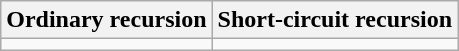<table class="wikitable floatright collapsible">
<tr>
<th>Ordinary recursion</th>
<th>Short-circuit recursion</th>
</tr>
<tr>
<td VALIGN=TOP></td>
<td VALIGN=TOP></td>
</tr>
</table>
